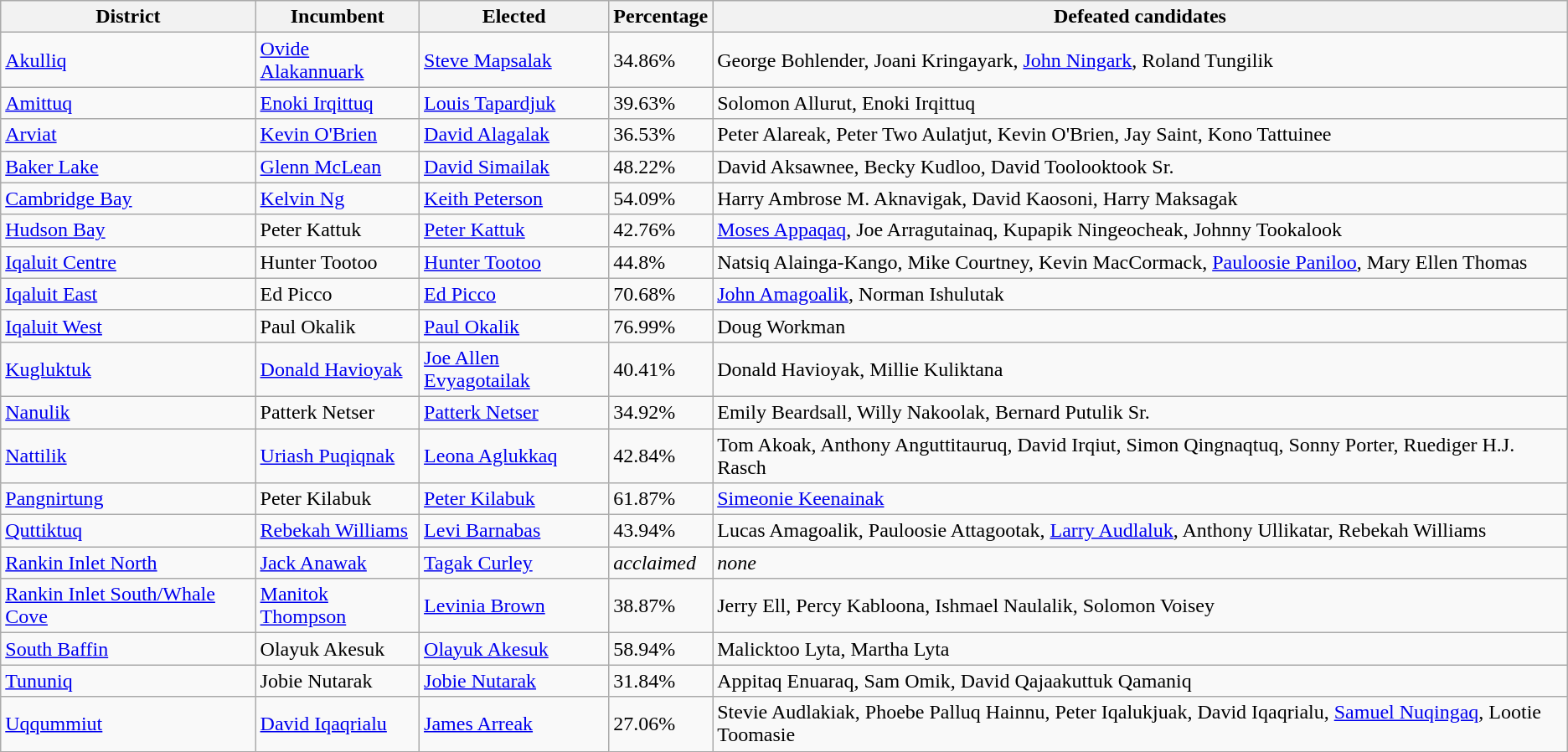<table border=1 class="wikitable">
<tr>
<th>District</th>
<th>Incumbent</th>
<th>Elected</th>
<th>Percentage</th>
<th>Defeated candidates</th>
</tr>
<tr>
<td><a href='#'>Akulliq</a></td>
<td><a href='#'>Ovide Alakannuark</a></td>
<td><a href='#'>Steve Mapsalak</a></td>
<td>34.86%</td>
<td>George Bohlender, Joani Kringayark, <a href='#'>John Ningark</a>, Roland Tungilik</td>
</tr>
<tr>
<td><a href='#'>Amittuq</a></td>
<td><a href='#'>Enoki Irqittuq</a></td>
<td><a href='#'>Louis Tapardjuk</a></td>
<td>39.63%</td>
<td>Solomon Allurut, Enoki Irqittuq</td>
</tr>
<tr>
<td><a href='#'>Arviat</a></td>
<td><a href='#'>Kevin O'Brien</a></td>
<td><a href='#'>David Alagalak</a></td>
<td>36.53%</td>
<td>Peter Alareak, Peter Two Aulatjut, Kevin O'Brien, Jay Saint, Kono Tattuinee</td>
</tr>
<tr>
<td><a href='#'>Baker Lake</a></td>
<td><a href='#'>Glenn McLean</a></td>
<td><a href='#'>David Simailak</a></td>
<td>48.22%</td>
<td>David Aksawnee, Becky Kudloo, David Toolooktook Sr.</td>
</tr>
<tr>
<td><a href='#'>Cambridge Bay</a></td>
<td><a href='#'>Kelvin Ng</a></td>
<td><a href='#'>Keith Peterson</a></td>
<td>54.09%</td>
<td>Harry Ambrose M. Aknavigak, David Kaosoni, Harry Maksagak</td>
</tr>
<tr>
<td><a href='#'>Hudson Bay</a></td>
<td>Peter Kattuk</td>
<td><a href='#'>Peter Kattuk</a></td>
<td>42.76%</td>
<td><a href='#'>Moses Appaqaq</a>, Joe Arragutainaq, Kupapik Ningeocheak, Johnny Tookalook</td>
</tr>
<tr>
<td><a href='#'>Iqaluit Centre</a></td>
<td>Hunter Tootoo</td>
<td><a href='#'>Hunter Tootoo</a></td>
<td>44.8%</td>
<td>Natsiq Alainga-Kango, Mike Courtney, Kevin MacCormack, <a href='#'>Pauloosie Paniloo</a>, Mary Ellen Thomas</td>
</tr>
<tr>
<td><a href='#'>Iqaluit East</a></td>
<td>Ed Picco</td>
<td><a href='#'>Ed Picco</a></td>
<td>70.68%</td>
<td><a href='#'>John Amagoalik</a>, Norman Ishulutak</td>
</tr>
<tr>
<td><a href='#'>Iqaluit West</a></td>
<td>Paul Okalik</td>
<td><a href='#'>Paul Okalik</a></td>
<td>76.99%</td>
<td>Doug Workman</td>
</tr>
<tr>
<td><a href='#'>Kugluktuk</a></td>
<td><a href='#'>Donald Havioyak</a></td>
<td><a href='#'>Joe Allen Evyagotailak</a></td>
<td>40.41%</td>
<td>Donald Havioyak, Millie Kuliktana</td>
</tr>
<tr>
<td><a href='#'>Nanulik</a></td>
<td>Patterk Netser</td>
<td><a href='#'>Patterk Netser</a></td>
<td>34.92%</td>
<td>Emily Beardsall, Willy Nakoolak, Bernard Putulik Sr.</td>
</tr>
<tr>
<td><a href='#'>Nattilik</a></td>
<td><a href='#'>Uriash Puqiqnak</a></td>
<td><a href='#'>Leona Aglukkaq</a></td>
<td>42.84%</td>
<td>Tom Akoak, Anthony Anguttitauruq, David Irqiut, Simon Qingnaqtuq, Sonny Porter, Ruediger H.J. Rasch</td>
</tr>
<tr>
<td><a href='#'>Pangnirtung</a></td>
<td>Peter Kilabuk</td>
<td><a href='#'>Peter Kilabuk</a></td>
<td>61.87%</td>
<td><a href='#'>Simeonie Keenainak</a></td>
</tr>
<tr>
<td><a href='#'>Quttiktuq</a></td>
<td><a href='#'>Rebekah Williams</a></td>
<td><a href='#'>Levi Barnabas</a></td>
<td>43.94%</td>
<td>Lucas Amagoalik, Pauloosie Attagootak, <a href='#'>Larry Audlaluk</a>, Anthony Ullikatar, Rebekah Williams</td>
</tr>
<tr>
<td><a href='#'>Rankin Inlet North</a></td>
<td><a href='#'>Jack Anawak</a></td>
<td><a href='#'>Tagak Curley</a></td>
<td><em>acclaimed</em></td>
<td><em>none</em></td>
</tr>
<tr>
<td><a href='#'>Rankin Inlet South/Whale Cove</a></td>
<td><a href='#'>Manitok Thompson</a></td>
<td><a href='#'>Levinia Brown</a></td>
<td>38.87%</td>
<td>Jerry Ell, Percy Kabloona, Ishmael Naulalik, Solomon Voisey</td>
</tr>
<tr>
<td><a href='#'>South Baffin</a></td>
<td>Olayuk Akesuk</td>
<td><a href='#'>Olayuk Akesuk</a></td>
<td>58.94%</td>
<td>Malicktoo Lyta, Martha Lyta</td>
</tr>
<tr>
<td><a href='#'>Tununiq</a></td>
<td>Jobie Nutarak</td>
<td><a href='#'>Jobie Nutarak</a></td>
<td>31.84%</td>
<td>Appitaq Enuaraq, Sam Omik, David Qajaakuttuk Qamaniq</td>
</tr>
<tr>
<td><a href='#'>Uqqummiut</a></td>
<td><a href='#'>David Iqaqrialu</a></td>
<td><a href='#'>James Arreak</a></td>
<td>27.06%</td>
<td>Stevie Audlakiak, Phoebe Palluq Hainnu, Peter Iqalukjuak, David Iqaqrialu, <a href='#'>Samuel Nuqingaq</a>, Lootie Toomasie</td>
</tr>
</table>
